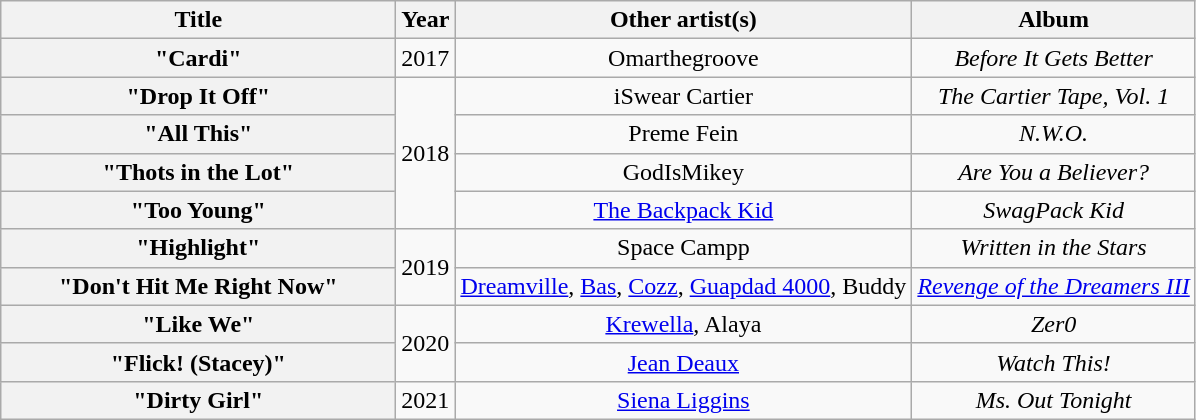<table class="wikitable plainrowheaders" style="text-align:center;">
<tr>
<th scope="col" style="width:16em;">Title</th>
<th scope="col" style="width:1em;">Year</th>
<th scope="col">Other artist(s)</th>
<th scope="col">Album</th>
</tr>
<tr>
<th scope="row">"Cardi"</th>
<td>2017</td>
<td>Omarthegroove</td>
<td><em>Before It Gets Better</em></td>
</tr>
<tr>
<th scope="row">"Drop It Off"</th>
<td rowspan="4">2018</td>
<td>iSwear Cartier</td>
<td><em>The Cartier Tape, Vol. 1</em></td>
</tr>
<tr>
<th scope="row">"All This"</th>
<td>Preme Fein</td>
<td><em>N.W.O.</em></td>
</tr>
<tr>
<th scope="row">"Thots in the Lot"</th>
<td>GodIsMikey</td>
<td><em>Are You a Believer?</em></td>
</tr>
<tr>
<th scope="row">"Too Young"</th>
<td><a href='#'>The Backpack Kid</a></td>
<td><em>SwagPack Kid</em></td>
</tr>
<tr>
<th scope="row">"Highlight"</th>
<td rowspan="2">2019</td>
<td>Space Campp</td>
<td><em>Written in the Stars</em></td>
</tr>
<tr>
<th scope="row">"Don't Hit Me Right Now"</th>
<td><a href='#'>Dreamville</a>, <a href='#'>Bas</a>, <a href='#'>Cozz</a>, <a href='#'>Guapdad 4000</a>, Buddy</td>
<td><em><a href='#'>Revenge of the Dreamers III</a></em></td>
</tr>
<tr>
<th scope="row">"Like We"</th>
<td rowspan="2">2020</td>
<td><a href='#'>Krewella</a>, Alaya</td>
<td><em>Zer0</em></td>
</tr>
<tr>
<th scope="row">"Flick! (Stacey)"</th>
<td><a href='#'>Jean Deaux</a></td>
<td><em>Watch This!</em></td>
</tr>
<tr>
<th scope="row">"Dirty Girl"</th>
<td>2021</td>
<td><a href='#'>Siena Liggins</a></td>
<td><em>Ms. Out Tonight</em></td>
</tr>
</table>
